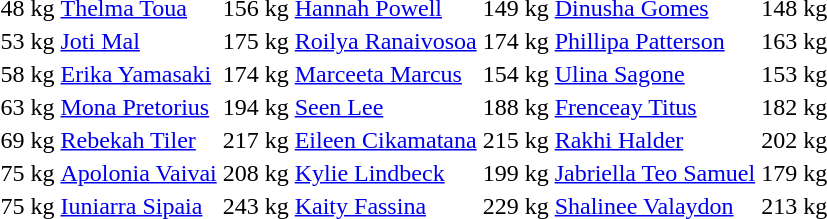<table>
<tr>
<td>48 kg</td>
<td><a href='#'>Thelma Toua</a><br></td>
<td>156 kg</td>
<td><a href='#'>Hannah Powell</a><br></td>
<td>149 kg</td>
<td><a href='#'>Dinusha Gomes</a><br></td>
<td>148 kg</td>
</tr>
<tr>
<td>53 kg</td>
<td><a href='#'>Joti Mal</a><br></td>
<td>175 kg</td>
<td><a href='#'>Roilya Ranaivosoa</a><br></td>
<td>174 kg</td>
<td><a href='#'>Phillipa Patterson</a><br></td>
<td>163 kg</td>
</tr>
<tr>
<td>58 kg</td>
<td><a href='#'>Erika Yamasaki</a><br></td>
<td>174 kg</td>
<td><a href='#'>Marceeta Marcus</a><br></td>
<td>154 kg</td>
<td><a href='#'>Ulina Sagone</a><br></td>
<td>153 kg</td>
</tr>
<tr>
<td>63 kg</td>
<td><a href='#'>Mona Pretorius</a><br></td>
<td>194 kg</td>
<td><a href='#'>Seen Lee</a><br></td>
<td>188 kg</td>
<td><a href='#'>Frenceay Titus</a><br></td>
<td>182 kg</td>
</tr>
<tr>
<td>69 kg</td>
<td><a href='#'>Rebekah Tiler</a><br></td>
<td>217 kg</td>
<td><a href='#'>Eileen Cikamatana</a><br></td>
<td>215 kg</td>
<td><a href='#'>Rakhi Halder</a><br></td>
<td>202 kg</td>
</tr>
<tr>
<td>75 kg</td>
<td><a href='#'>Apolonia Vaivai</a><br></td>
<td>208 kg</td>
<td><a href='#'>Kylie Lindbeck</a><br></td>
<td>199 kg</td>
<td><a href='#'>Jabriella Teo Samuel</a><br></td>
<td>179 kg</td>
</tr>
<tr>
<td>75 kg</td>
<td><a href='#'>Iuniarra Sipaia</a><br></td>
<td>243 kg</td>
<td><a href='#'>Kaity Fassina</a><br></td>
<td>229 kg</td>
<td><a href='#'>Shalinee Valaydon</a><br></td>
<td>213 kg</td>
</tr>
</table>
